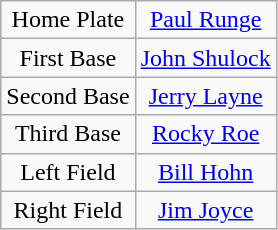<table class="wikitable" style="font-size: 100%; text-align:center;">
<tr>
<td>Home Plate</td>
<td><a href='#'>Paul Runge</a></td>
</tr>
<tr>
<td>First Base</td>
<td><a href='#'>John Shulock</a></td>
</tr>
<tr>
<td>Second Base</td>
<td><a href='#'>Jerry Layne</a></td>
</tr>
<tr>
<td>Third Base</td>
<td><a href='#'>Rocky Roe</a></td>
</tr>
<tr>
<td>Left Field</td>
<td><a href='#'>Bill Hohn</a></td>
</tr>
<tr>
<td>Right Field</td>
<td><a href='#'>Jim Joyce</a></td>
</tr>
</table>
